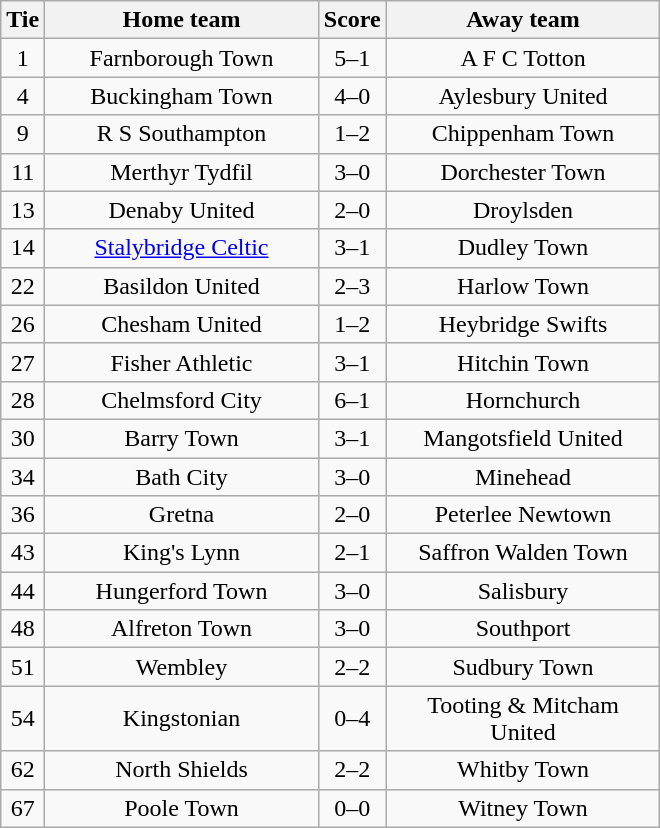<table class="wikitable" style="text-align:center;">
<tr>
<th width=20>Tie</th>
<th width=175>Home team</th>
<th width=20>Score</th>
<th width=175>Away team</th>
</tr>
<tr>
<td>1</td>
<td>Farnborough Town</td>
<td>5–1</td>
<td>A F C Totton</td>
</tr>
<tr>
<td>4</td>
<td>Buckingham Town</td>
<td>4–0</td>
<td>Aylesbury United</td>
</tr>
<tr>
<td>9</td>
<td>R S Southampton</td>
<td>1–2</td>
<td>Chippenham Town</td>
</tr>
<tr>
<td>11</td>
<td>Merthyr Tydfil</td>
<td>3–0</td>
<td>Dorchester Town</td>
</tr>
<tr>
<td>13</td>
<td>Denaby United</td>
<td>2–0</td>
<td>Droylsden</td>
</tr>
<tr>
<td>14</td>
<td><a href='#'>Stalybridge Celtic</a></td>
<td>3–1</td>
<td>Dudley Town</td>
</tr>
<tr>
<td>22</td>
<td>Basildon United</td>
<td>2–3</td>
<td>Harlow Town</td>
</tr>
<tr>
<td>26</td>
<td>Chesham United</td>
<td>1–2</td>
<td>Heybridge Swifts</td>
</tr>
<tr>
<td>27</td>
<td>Fisher Athletic</td>
<td>3–1</td>
<td>Hitchin Town</td>
</tr>
<tr>
<td>28</td>
<td>Chelmsford City</td>
<td>6–1</td>
<td>Hornchurch</td>
</tr>
<tr>
<td>30</td>
<td>Barry Town</td>
<td>3–1</td>
<td>Mangotsfield United</td>
</tr>
<tr>
<td>34</td>
<td>Bath City</td>
<td>3–0</td>
<td>Minehead</td>
</tr>
<tr>
<td>36</td>
<td>Gretna</td>
<td>2–0</td>
<td>Peterlee Newtown</td>
</tr>
<tr>
<td>43</td>
<td>King's Lynn</td>
<td>2–1</td>
<td>Saffron Walden Town</td>
</tr>
<tr>
<td>44</td>
<td>Hungerford Town</td>
<td>3–0</td>
<td>Salisbury</td>
</tr>
<tr>
<td>48</td>
<td>Alfreton Town</td>
<td>3–0</td>
<td>Southport</td>
</tr>
<tr>
<td>51</td>
<td>Wembley</td>
<td>2–2</td>
<td>Sudbury Town</td>
</tr>
<tr>
<td>54</td>
<td>Kingstonian</td>
<td>0–4</td>
<td>Tooting & Mitcham United</td>
</tr>
<tr>
<td>62</td>
<td>North Shields</td>
<td>2–2</td>
<td>Whitby Town</td>
</tr>
<tr>
<td>67</td>
<td>Poole Town</td>
<td>0–0</td>
<td>Witney Town</td>
</tr>
</table>
